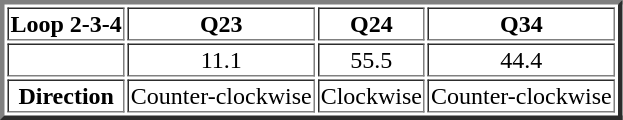<table border="3" style="margin-left: 3em; text-align: center;">
<tr>
<th scope="col">Loop 2-3-4</th>
<th scope="col">Q23</th>
<th scope="col">Q24</th>
<th scope="col">Q34</th>
</tr>
<tr>
<th scope="row"></th>
<td>11.1</td>
<td>55.5</td>
<td>44.4</td>
</tr>
<tr>
<th scope="row">Direction</th>
<td>Counter-clockwise</td>
<td>Clockwise</td>
<td>Counter-clockwise</td>
</tr>
</table>
